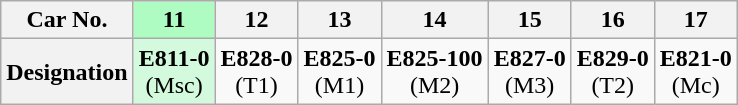<table class="wikitable" style="text-align:center">
<tr>
<th>Car No.</th>
<th style="background: #3fff6f66; color: inherit">11</th>
<th>12</th>
<th>13</th>
<th>14</th>
<th>15</th>
<th>16</th>
<th>17</th>
</tr>
<tr>
<th>Designation</th>
<td style="background: #3fff6f33; color: inherit"><strong>E811-0</strong><br>(Msc)</td>
<td><strong>E828-0</strong><br>(T1)</td>
<td><strong>E825-0</strong><br>(M1)</td>
<td><strong>E825-100</strong><br>(M2)</td>
<td><strong>E827-0</strong><br>(M3)</td>
<td><strong>E829-0</strong><br>(T2)</td>
<td><strong>E821-0</strong><br>(Mc)</td>
</tr>
</table>
